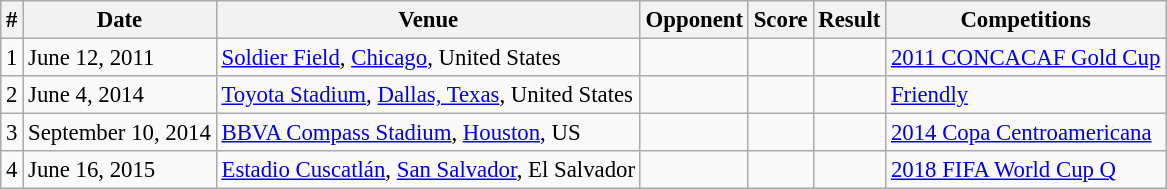<table class="wikitable" style="font-size: 95%;">
<tr>
<th>#</th>
<th>Date</th>
<th>Venue</th>
<th>Opponent</th>
<th>Score</th>
<th>Result</th>
<th>Competitions</th>
</tr>
<tr>
<td>1</td>
<td>June 12, 2011</td>
<td><a href='#'>Soldier Field</a>, <a href='#'>Chicago</a>, United States</td>
<td></td>
<td></td>
<td></td>
<td><a href='#'>2011 CONCACAF Gold Cup</a></td>
</tr>
<tr>
<td>2</td>
<td>June 4, 2014</td>
<td><a href='#'>Toyota Stadium</a>, <a href='#'>Dallas, Texas</a>, United States</td>
<td></td>
<td></td>
<td></td>
<td><a href='#'>Friendly</a></td>
</tr>
<tr>
<td>3</td>
<td>September 10, 2014</td>
<td><a href='#'>BBVA Compass Stadium</a>, <a href='#'>Houston</a>, US</td>
<td></td>
<td></td>
<td></td>
<td><a href='#'>2014 Copa Centroamericana</a></td>
</tr>
<tr>
<td>4</td>
<td>June 16, 2015</td>
<td><a href='#'>Estadio Cuscatlán</a>, <a href='#'>San Salvador</a>, El Salvador</td>
<td></td>
<td></td>
<td></td>
<td><a href='#'>2018 FIFA World Cup Q</a></td>
</tr>
</table>
